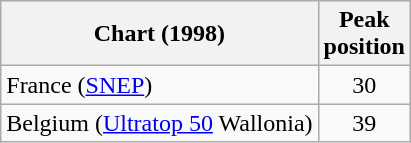<table class="wikitable">
<tr>
<th>Chart (1998)</th>
<th style="text-align:center;">Peak<br>position</th>
</tr>
<tr>
<td>France (<a href='#'>SNEP</a>)</td>
<td style="text-align:center;">30</td>
</tr>
<tr>
<td>Belgium (<a href='#'>Ultratop 50</a> Wallonia)</td>
<td style="text-align:center;">39</td>
</tr>
</table>
